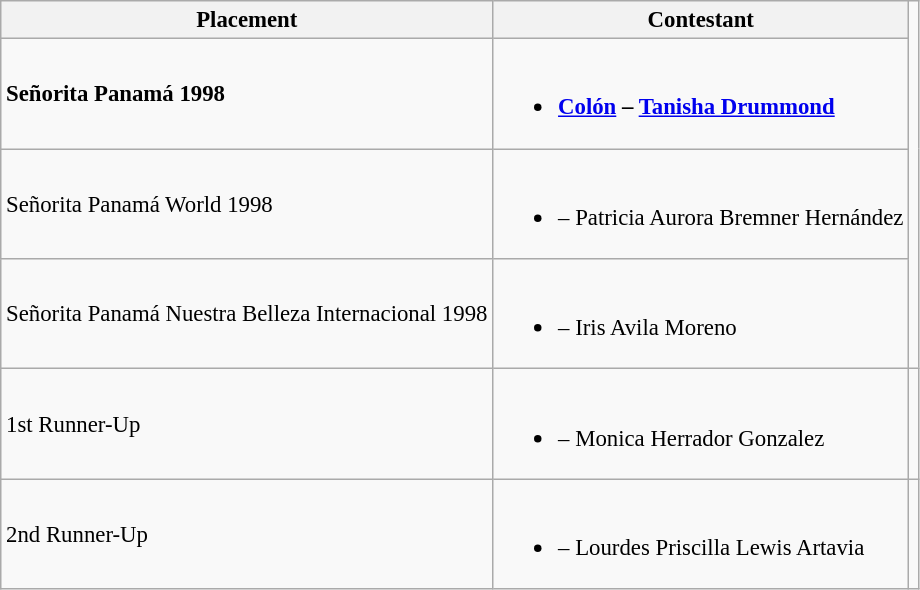<table class="wikitable sortable" style="font-size: 95%;">
<tr>
<th>Placement</th>
<th>Contestant</th>
</tr>
<tr>
<td><strong>Señorita Panamá 1998</strong></td>
<td><br><ul><li><strong> <a href='#'>Colón</a> – <a href='#'>Tanisha Drummond</a></strong></li></ul></td>
</tr>
<tr>
<td>Señorita Panamá World 1998</td>
<td><br><ul><li> – Patricia Aurora Bremner Hernández</li></ul></td>
</tr>
<tr>
<td>Señorita Panamá Nuestra Belleza Internacional 1998</td>
<td><br><ul><li> – Iris Avila Moreno</li></ul></td>
</tr>
<tr>
<td>1st Runner-Up</td>
<td><br><ul><li> – Monica Herrador Gonzalez</li></ul></td>
<td></td>
</tr>
<tr>
<td>2nd Runner-Up</td>
<td><br><ul><li> – Lourdes Priscilla Lewis Artavia</li></ul></td>
</tr>
</table>
